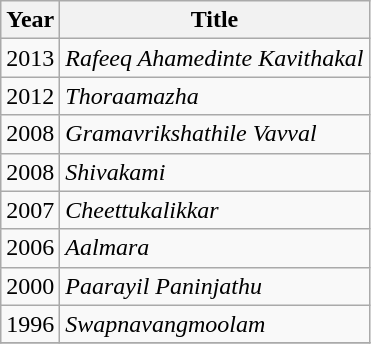<table class="wikitable sortable">
<tr ">
<th>Year</th>
<th>Title</th>
</tr>
<tr>
<td>2013</td>
<td><em>Rafeeq Ahamedinte Kavithakal</em></td>
</tr>
<tr>
<td>2012</td>
<td><em>Thoraamazha</em></td>
</tr>
<tr>
<td>2008</td>
<td><em>Gramavrikshathile Vavval</em></td>
</tr>
<tr>
<td>2008</td>
<td><em>Shivakami</em></td>
</tr>
<tr>
<td>2007</td>
<td><em>Cheettukalikkar</em></td>
</tr>
<tr>
<td>2006</td>
<td><em>Aalmara</em></td>
</tr>
<tr>
<td>2000</td>
<td><em>Paarayil Paninjathu</em></td>
</tr>
<tr>
<td>1996</td>
<td><em>Swapnavangmoolam</em></td>
</tr>
<tr>
</tr>
</table>
